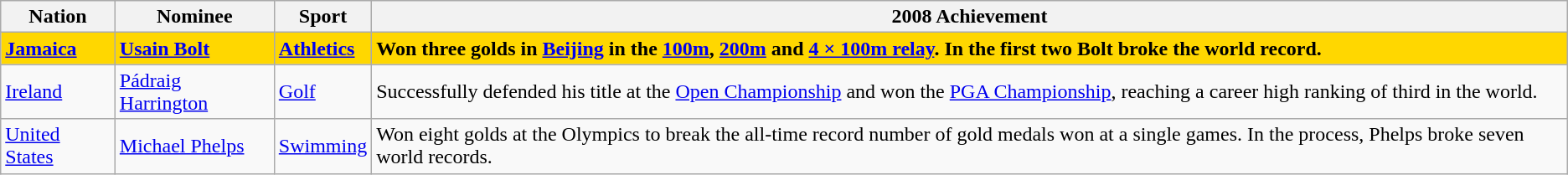<table class="wikitable">
<tr>
<th>Nation</th>
<th>Nominee</th>
<th>Sport</th>
<th>2008 Achievement</th>
</tr>
<tr style="font-weight:bold; background:gold;">
<td><a href='#'>Jamaica</a></td>
<td><a href='#'>Usain Bolt</a></td>
<td><a href='#'>Athletics</a></td>
<td>Won three golds in <a href='#'>Beijing</a> in the <a href='#'>100m</a>, <a href='#'>200m</a> and <a href='#'>4 × 100m relay</a>. In the first two Bolt broke the world record.</td>
</tr>
<tr>
<td><a href='#'>Ireland</a></td>
<td><a href='#'>Pádraig Harrington</a></td>
<td><a href='#'>Golf</a></td>
<td>Successfully defended his title at the <a href='#'>Open Championship</a> and won the <a href='#'>PGA Championship</a>, reaching a career high ranking of third in the world.</td>
</tr>
<tr>
<td><a href='#'>United States</a></td>
<td><a href='#'>Michael Phelps</a></td>
<td><a href='#'>Swimming</a></td>
<td>Won eight golds at the Olympics to break the all-time record number of gold medals won at a single games. In the process, Phelps broke seven world records.</td>
</tr>
</table>
